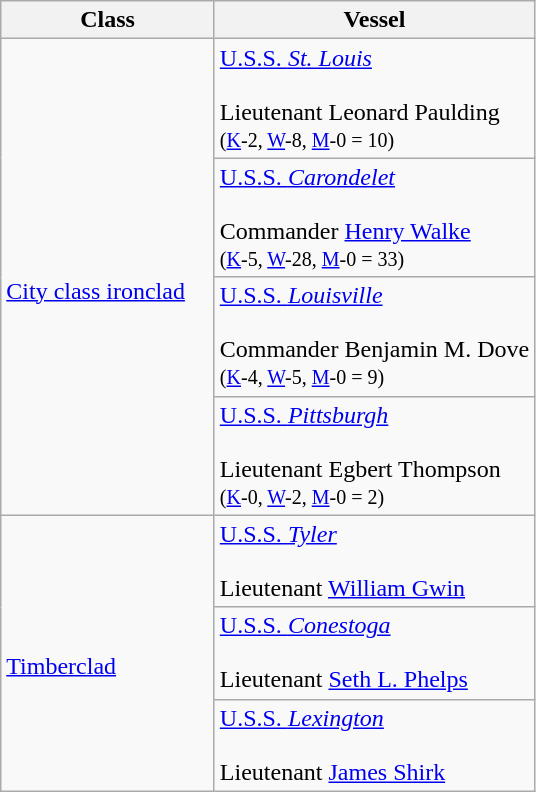<table class="wikitable">
<tr>
<th width=40%>Class</th>
<th width=60%>Vessel</th>
</tr>
<tr>
<td rowspan=4><br><a href='#'>City class ironclad</a></td>
<td><a href='#'>U.S.S. <em>St. Louis</em></a><br>  <br>Lieutenant Leonard Paulding<br> <small>(<a href='#'>K</a>-2, <a href='#'>W</a>-8, <a href='#'>M</a>-0 = 10)</small></td>
</tr>
<tr>
<td><a href='#'>U.S.S. <em>Carondelet</em></a><br>  <br>Commander <a href='#'>Henry Walke</a><br> <small>(<a href='#'>K</a>-5, <a href='#'>W</a>-28, <a href='#'>M</a>-0 = 33)</small></td>
</tr>
<tr>
<td><a href='#'>U.S.S. <em>Louisville</em></a><br>  <br>Commander Benjamin M. Dove<br> <small>(<a href='#'>K</a>-4, <a href='#'>W</a>-5, <a href='#'>M</a>-0 = 9)</small></td>
</tr>
<tr>
<td><a href='#'>U.S.S. <em>Pittsburgh</em></a><br>  <br>Lieutenant Egbert Thompson<br> <small>(<a href='#'>K</a>-0, <a href='#'>W</a>-2, <a href='#'>M</a>-0 = 2)</small></td>
</tr>
<tr>
<td rowspan=3><br><a href='#'>Timberclad</a></td>
<td><a href='#'>U.S.S. <em>Tyler</em></a><br>  <br>Lieutenant <a href='#'>William Gwin</a></td>
</tr>
<tr>
<td><a href='#'>U.S.S. <em>Conestoga</em></a><br>  <br>Lieutenant <a href='#'>Seth L. Phelps</a></td>
</tr>
<tr>
<td><a href='#'>U.S.S. <em>Lexington</em></a><br>  <br>Lieutenant <a href='#'>James Shirk</a></td>
</tr>
</table>
